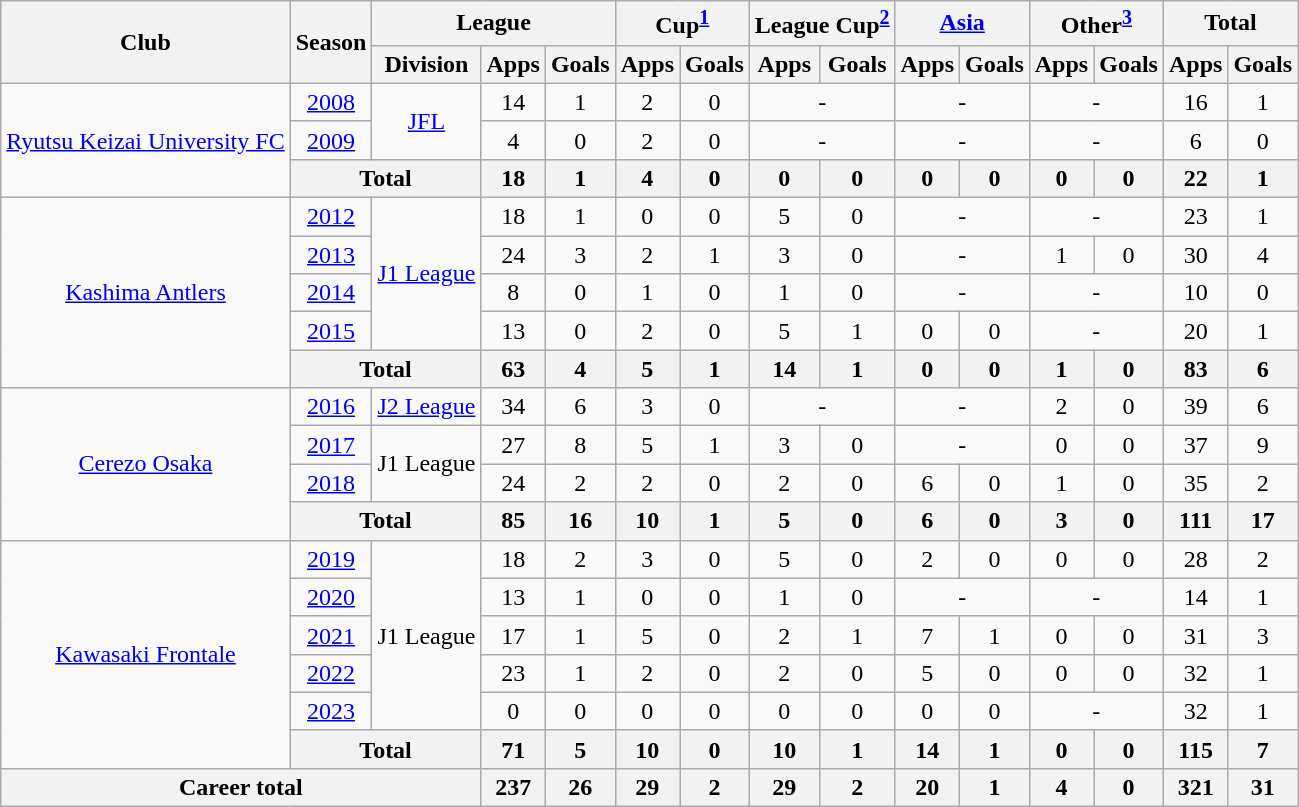<table class="wikitable" style="text-align:center;">
<tr>
<th rowspan="2">Club</th>
<th rowspan="2">Season</th>
<th colspan="3">League</th>
<th colspan="2">Cup<sup><a href='#'>1</a></sup></th>
<th colspan="2">League Cup<sup><a href='#'>2</a></sup></th>
<th colspan="2"><a href='#'>Asia</a></th>
<th colspan="2">Other<sup><a href='#'>3</a></sup></th>
<th colspan="2">Total</th>
</tr>
<tr>
<th>Division</th>
<th>Apps</th>
<th>Goals</th>
<th>Apps</th>
<th>Goals</th>
<th>Apps</th>
<th>Goals</th>
<th>Apps</th>
<th>Goals</th>
<th>Apps</th>
<th>Goals</th>
<th>Apps</th>
<th>Goals</th>
</tr>
<tr>
<td rowspan="3"><a href='#'>Ryutsu Keizai University FC</a></td>
<td><a href='#'>2008</a></td>
<td rowspan="2"><a href='#'>JFL</a></td>
<td>14</td>
<td>1</td>
<td>2</td>
<td>0</td>
<td colspan="2">-</td>
<td colspan="2">-</td>
<td colspan="2">-</td>
<td>16</td>
<td>1</td>
</tr>
<tr>
<td><a href='#'>2009</a></td>
<td>4</td>
<td>0</td>
<td>2</td>
<td>0</td>
<td colspan="2">-</td>
<td colspan="2">-</td>
<td colspan="2">-</td>
<td>6</td>
<td>0</td>
</tr>
<tr>
<th colspan="2">Total</th>
<th>18</th>
<th>1</th>
<th>4</th>
<th>0</th>
<th>0</th>
<th>0</th>
<th>0</th>
<th>0</th>
<th>0</th>
<th>0</th>
<th>22</th>
<th>1</th>
</tr>
<tr>
<td rowspan="5"><a href='#'>Kashima Antlers</a></td>
<td><a href='#'>2012</a></td>
<td rowspan="4"><a href='#'>J1 League</a></td>
<td>18</td>
<td>1</td>
<td>0</td>
<td>0</td>
<td>5</td>
<td>0</td>
<td colspan="2">-</td>
<td colspan="2">-</td>
<td>23</td>
<td>1</td>
</tr>
<tr>
<td><a href='#'>2013</a></td>
<td>24</td>
<td>3</td>
<td>2</td>
<td>1</td>
<td>3</td>
<td>0</td>
<td colspan="2">-</td>
<td>1</td>
<td>0</td>
<td>30</td>
<td>4</td>
</tr>
<tr>
<td><a href='#'>2014</a></td>
<td>8</td>
<td>0</td>
<td>1</td>
<td>0</td>
<td>1</td>
<td>0</td>
<td colspan="2">-</td>
<td colspan="2">-</td>
<td>10</td>
<td>0</td>
</tr>
<tr>
<td><a href='#'>2015</a></td>
<td>13</td>
<td>0</td>
<td>2</td>
<td>0</td>
<td>5</td>
<td>1</td>
<td>0</td>
<td>0</td>
<td colspan="2">-</td>
<td>20</td>
<td>1</td>
</tr>
<tr>
<th colspan="2">Total</th>
<th>63</th>
<th>4</th>
<th>5</th>
<th>1</th>
<th>14</th>
<th>1</th>
<th>0</th>
<th>0</th>
<th>1</th>
<th>0</th>
<th>83</th>
<th>6</th>
</tr>
<tr>
<td rowspan="4"><a href='#'>Cerezo Osaka</a></td>
<td><a href='#'>2016</a></td>
<td><a href='#'>J2 League</a></td>
<td>34</td>
<td>6</td>
<td>3</td>
<td>0</td>
<td colspan="2">-</td>
<td colspan="2">-</td>
<td>2</td>
<td>0</td>
<td>39</td>
<td>6</td>
</tr>
<tr>
<td><a href='#'>2017</a></td>
<td rowspan="2">J1 League</td>
<td>27</td>
<td>8</td>
<td>5</td>
<td>1</td>
<td>3</td>
<td>0</td>
<td colspan="2">-</td>
<td>0</td>
<td>0</td>
<td>37</td>
<td>9</td>
</tr>
<tr>
<td><a href='#'>2018</a></td>
<td>24</td>
<td>2</td>
<td>2</td>
<td>0</td>
<td>2</td>
<td>0</td>
<td>6</td>
<td>0</td>
<td>1</td>
<td>0</td>
<td>35</td>
<td>2</td>
</tr>
<tr>
<th colspan="2">Total</th>
<th>85</th>
<th>16</th>
<th>10</th>
<th>1</th>
<th>5</th>
<th>0</th>
<th>6</th>
<th>0</th>
<th>3</th>
<th>0</th>
<th>111</th>
<th>17</th>
</tr>
<tr>
<td rowspan="6"><a href='#'>Kawasaki Frontale</a></td>
<td><a href='#'>2019</a></td>
<td rowspan="5">J1 League</td>
<td>18</td>
<td>2</td>
<td>3</td>
<td>0</td>
<td>5</td>
<td>0</td>
<td>2</td>
<td>0</td>
<td>0</td>
<td>0</td>
<td>28</td>
<td>2</td>
</tr>
<tr>
<td><a href='#'>2020</a></td>
<td>13</td>
<td>1</td>
<td>0</td>
<td>0</td>
<td>1</td>
<td>0</td>
<td colspan="2">-</td>
<td colspan="2">-</td>
<td>14</td>
<td>1</td>
</tr>
<tr>
<td><a href='#'>2021</a></td>
<td>17</td>
<td>1</td>
<td>5</td>
<td>0</td>
<td>2</td>
<td>1</td>
<td>7</td>
<td>1</td>
<td>0</td>
<td>0</td>
<td>31</td>
<td>3</td>
</tr>
<tr>
<td><a href='#'>2022</a></td>
<td>23</td>
<td>1</td>
<td>2</td>
<td>0</td>
<td>2</td>
<td>0</td>
<td>5</td>
<td>0</td>
<td>0</td>
<td>0</td>
<td>32</td>
<td>1</td>
</tr>
<tr>
<td><a href='#'>2023</a></td>
<td>0</td>
<td>0</td>
<td>0</td>
<td>0</td>
<td>0</td>
<td>0</td>
<td>0</td>
<td>0</td>
<td colspan="2">-</td>
<td>32</td>
<td>1</td>
</tr>
<tr>
<th colspan="2">Total</th>
<th>71</th>
<th>5</th>
<th>10</th>
<th>0</th>
<th>10</th>
<th>1</th>
<th>14</th>
<th>1</th>
<th>0</th>
<th>0</th>
<th>115</th>
<th>7</th>
</tr>
<tr>
<th colspan="3">Career total</th>
<th>237</th>
<th>26</th>
<th>29</th>
<th>2</th>
<th>29</th>
<th>2</th>
<th>20</th>
<th>1</th>
<th>4</th>
<th>0</th>
<th>321</th>
<th>31</th>
</tr>
</table>
